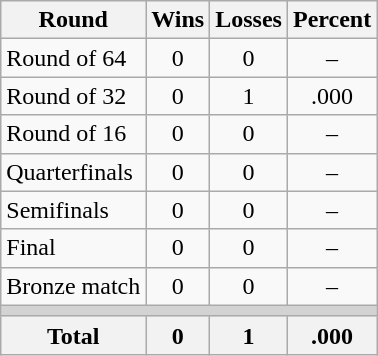<table class=wikitable>
<tr>
<th>Round</th>
<th>Wins</th>
<th>Losses</th>
<th>Percent</th>
</tr>
<tr align=center>
<td align=left>Round of 64</td>
<td>0</td>
<td>0</td>
<td>–</td>
</tr>
<tr align=center>
<td align=left>Round of 32</td>
<td>0</td>
<td>1</td>
<td>.000</td>
</tr>
<tr align=center>
<td align=left>Round of 16</td>
<td>0</td>
<td>0</td>
<td>–</td>
</tr>
<tr align=center>
<td align=left>Quarterfinals</td>
<td>0</td>
<td>0</td>
<td>–</td>
</tr>
<tr align=center>
<td align=left>Semifinals</td>
<td>0</td>
<td>0</td>
<td>–</td>
</tr>
<tr align=center>
<td align=left>Final</td>
<td>0</td>
<td>0</td>
<td>–</td>
</tr>
<tr align=center>
<td align=left>Bronze match</td>
<td>0</td>
<td>0</td>
<td>–</td>
</tr>
<tr>
<td colspan=4 bgcolor=lightgray></td>
</tr>
<tr>
<th>Total</th>
<th>0</th>
<th>1</th>
<th>.000</th>
</tr>
</table>
